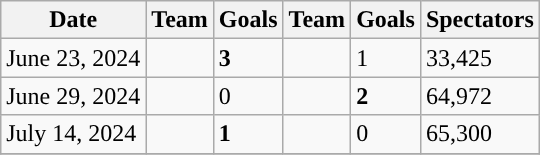<table class="wikitable" style=font-size:100% style="text-align:center">
<tr>
<th style="text-align:center;">Date</th>
<th style="text-align:center;">Team</th>
<th style="text-align:center;">Goals</th>
<th style="text-align:center;">Team</th>
<th style="text-align:center;">Goals</th>
<th style="text-align:center;">Spectators</th>
</tr>
<tr>
<td>June 23, 2024</td>
<td align="left"><strong></strong></td>
<td><strong>3</strong></td>
<td align="left"></td>
<td>1</td>
<td>33,425</td>
</tr>
<tr>
<td>June 29, 2024</td>
<td align="left"></td>
<td>0</td>
<td align="left"><strong></strong></td>
<td><strong>2</strong></td>
<td>64,972</td>
</tr>
<tr>
<td>July 14, 2024</td>
<td align="left"><strong></strong></td>
<td><strong>1</strong></td>
<td align="left"></td>
<td>0</td>
<td>65,300</td>
</tr>
<tr>
</tr>
</table>
